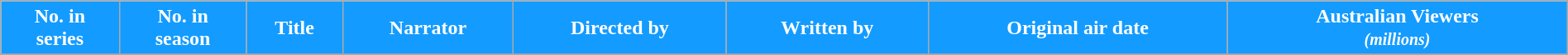<table class="wikitable plainrowheaders" style="width:100%;">
<tr style="color:white">
<th style="background: #149bff;">No. in<br>series</th>
<th style="background: #149bff;">No. in<br>season</th>
<th style="background: #149bff;">Title</th>
<th style="background: #149bff;">Narrator</th>
<th style="background: #149bff;">Directed by</th>
<th style="background: #149bff;">Written by</th>
<th style="background: #149bff;">Original air date</th>
<th style="background: #149bff;">Australian Viewers<br><small><em>(millions)</em></small></th>
</tr>
<tr>
</tr>
</table>
